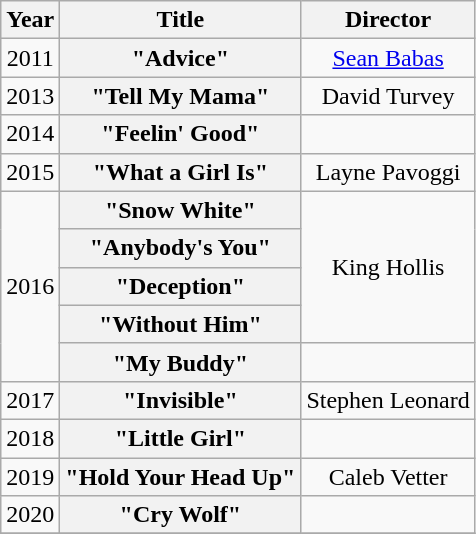<table class="wikitable plainrowheaders" style="text-align:center;">
<tr>
<th scope="col">Year</th>
<th scope="col">Title</th>
<th scope="col">Director</th>
</tr>
<tr>
<td>2011</td>
<th scope="row">"Advice"</th>
<td><a href='#'>Sean Babas</a></td>
</tr>
<tr>
<td>2013</td>
<th scope="row">"Tell My Mama"</th>
<td>David Turvey</td>
</tr>
<tr>
<td>2014</td>
<th scope="row">"Feelin' Good"</th>
<td></td>
</tr>
<tr>
<td>2015</td>
<th scope="row">"What a Girl Is"</th>
<td>Layne Pavoggi</td>
</tr>
<tr>
<td rowspan="5">2016</td>
<th scope="row">"Snow White"</th>
<td rowspan="4">King Hollis</td>
</tr>
<tr>
<th scope="row">"Anybody's You"</th>
</tr>
<tr>
<th scope="row">"Deception"</th>
</tr>
<tr>
<th scope="row">"Without Him"</th>
</tr>
<tr>
<th scope="row">"My Buddy"</th>
<td></td>
</tr>
<tr>
<td>2017</td>
<th scope="row">"Invisible"</th>
<td>Stephen Leonard</td>
</tr>
<tr>
<td>2018</td>
<th scope="row">"Little Girl"</th>
<td></td>
</tr>
<tr>
<td>2019</td>
<th scope="row">"Hold Your Head Up"</th>
<td>Caleb Vetter</td>
</tr>
<tr>
<td>2020</td>
<th scope="row">"Cry Wolf"</th>
<td></td>
</tr>
<tr>
</tr>
</table>
